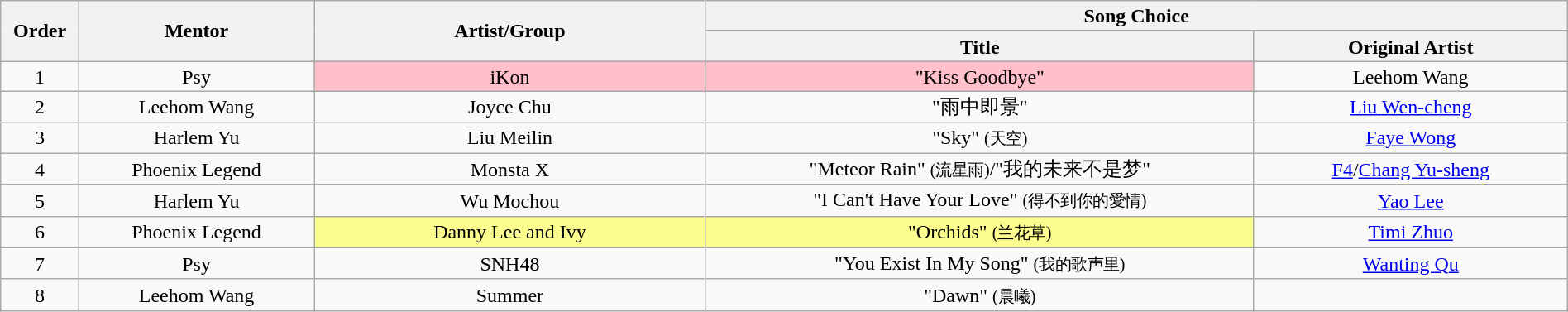<table class="wikitable" style="text-align:center; line-height:17px; font-size:100%; width:100%;">
<tr>
<th scope="col" rowspan="2" width="05%">Order</th>
<th scope="col" rowspan="2" width="15%">Mentor</th>
<th scope="col" rowspan="2" width="25%">Artist/Group</th>
<th scope="col" colspan="2">Song Choice</th>
</tr>
<tr>
<th scope="col" width="35%">Title</th>
<th scope="col" width="20%">Original Artist</th>
</tr>
<tr>
<td scope="row">1</td>
<td scope="row">Psy</td>
<td style="background:pink; scope:row">iKon</td>
<td style="background:pink; scope:row">"Kiss Goodbye"</td>
<td scope="row">Leehom Wang</td>
</tr>
<tr>
<td scope="row">2</td>
<td scope="row">Leehom Wang</td>
<td scope="row">Joyce Chu</td>
<td scope="row">"雨中即景"</td>
<td scope="row"><a href='#'>Liu Wen-cheng</a></td>
</tr>
<tr>
<td scope="row">3</td>
<td scope="row">Harlem Yu</td>
<td scope="row">Liu Meilin</td>
<td scope="row">"Sky" <small>(天空)</small></td>
<td scope="row"><a href='#'>Faye Wong</a></td>
</tr>
<tr>
<td scope="row">4</td>
<td scope="row">Phoenix Legend</td>
<td scope="row">Monsta X</td>
<td scope="row">"Meteor Rain" <small>(流星雨)</small>/"我的未来不是梦"</td>
<td scope="row"><a href='#'>F4</a>/<a href='#'>Chang Yu-sheng</a></td>
</tr>
<tr>
<td scope="row">5</td>
<td scope="row">Harlem Yu</td>
<td scope="row">Wu Mochou</td>
<td scope="row">"I Can't Have Your Love" <small>(得不到你的愛情)</small></td>
<td scope="row"><a href='#'>Yao Lee</a></td>
</tr>
<tr>
<td scope="row">6</td>
<td scope="row">Phoenix Legend</td>
<td style="background:#fdfc8f; scope:row">Danny Lee and Ivy</td>
<td style="background:#fdfc8f; scope:row">"Orchids" <small>(兰花草)</small></td>
<td scope="row"><a href='#'>Timi Zhuo</a></td>
</tr>
<tr>
<td scope="row">7</td>
<td scope="row">Psy</td>
<td scope="row">SNH48</td>
<td scope="row">"You Exist In My Song" <small>(我的歌声里)</small></td>
<td scope="row"><a href='#'>Wanting Qu</a></td>
</tr>
<tr>
<td scope="row">8</td>
<td scope="row">Leehom Wang</td>
<td scope="row">Summer</td>
<td scope="row">"Dawn" <small>(晨曦)</small></td>
<td scope="row"></td>
</tr>
</table>
